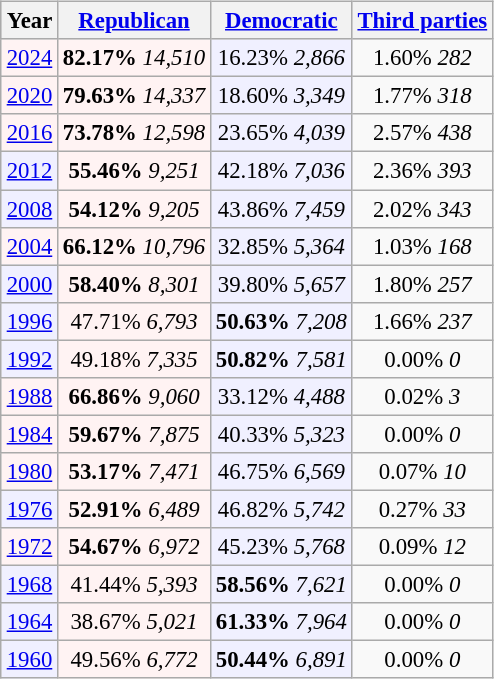<table class="wikitable" style="float:right; font-size:95%;">
<tr bgcolor=lightgrey>
<th>Year</th>
<th><a href='#'>Republican</a></th>
<th><a href='#'>Democratic</a></th>
<th><a href='#'>Third parties</a></th>
</tr>
<tr>
<td align="center" bgcolor="#fff3f3"><a href='#'>2024</a></td>
<td align="center" bgcolor="#fff3f3"><strong>82.17%</strong> <em>14,510</em></td>
<td align="center" bgcolor="#f0f0ff">16.23% <em>2,866</em></td>
<td align="center">1.60% <em>282</em></td>
</tr>
<tr>
<td align="center" bgcolor="#fff3f3"><a href='#'>2020</a></td>
<td align="center" bgcolor="#fff3f3"><strong>79.63%</strong> <em>14,337</em></td>
<td align="center" bgcolor="#f0f0ff">18.60% <em>3,349</em></td>
<td align="center">1.77% <em>318</em></td>
</tr>
<tr>
<td align="center" bgcolor="#fff3f3"><a href='#'>2016</a></td>
<td align="center" bgcolor="#fff3f3"><strong>73.78%</strong> <em>12,598</em></td>
<td align="center" bgcolor="#f0f0ff">23.65% <em>4,039</em></td>
<td align="center">2.57% <em>438</em></td>
</tr>
<tr>
<td align="center" bgcolor="#f0f0ff"><a href='#'>2012</a></td>
<td align="center" bgcolor="#fff3f3"><strong>55.46%</strong> <em>9,251</em></td>
<td align="center" bgcolor="#f0f0ff">42.18% <em>7,036</em></td>
<td align="center">2.36% <em>393</em></td>
</tr>
<tr>
<td align="center" bgcolor="#f0f0ff"><a href='#'>2008</a></td>
<td align="center" bgcolor="#fff3f3"><strong>54.12%</strong> <em>9,205</em></td>
<td align="center" bgcolor="#f0f0ff">43.86% <em>7,459</em></td>
<td align="center">2.02% <em>343</em></td>
</tr>
<tr>
<td align="center" bgcolor="#fff3f3"><a href='#'>2004</a></td>
<td align="center" bgcolor="#fff3f3"><strong>66.12%</strong> <em>10,796</em></td>
<td align="center" bgcolor="#f0f0ff">32.85% <em>5,364</em></td>
<td align="center">1.03% <em>168</em></td>
</tr>
<tr>
<td align="center" bgcolor="#f0f0ff"><a href='#'>2000</a></td>
<td align="center" bgcolor="#fff3f3"><strong>58.40%</strong> <em>8,301</em></td>
<td align="center" bgcolor="#f0f0ff">39.80% <em>5,657</em></td>
<td align="center">1.80% <em>257</em></td>
</tr>
<tr>
<td align="center" bgcolor="#f0f0ff"><a href='#'>1996</a></td>
<td align="center" bgcolor="#fff3f3">47.71% <em>6,793</em></td>
<td align="center" bgcolor="#f0f0ff"><strong>50.63%</strong> <em>7,208</em></td>
<td align="center">1.66% <em>237</em></td>
</tr>
<tr>
<td align="center" bgcolor="#f0f0ff"><a href='#'>1992</a></td>
<td align="center" bgcolor="#fff3f3">49.18% <em>7,335</em></td>
<td align="center" bgcolor="#f0f0ff"><strong>50.82%</strong> <em>7,581</em></td>
<td align="center">0.00% <em>0</em></td>
</tr>
<tr>
<td align="center" bgcolor="#fff3f3"><a href='#'>1988</a></td>
<td align="center" bgcolor="#fff3f3"><strong>66.86%</strong> <em>9,060</em></td>
<td align="center" bgcolor="#f0f0ff">33.12% <em>4,488</em></td>
<td align="center">0.02% <em>3</em></td>
</tr>
<tr>
<td align="center" bgcolor="#fff3f3"><a href='#'>1984</a></td>
<td align="center" bgcolor="#fff3f3"><strong>59.67%</strong> <em>7,875</em></td>
<td align="center" bgcolor="#f0f0ff">40.33% <em>5,323</em></td>
<td align="center">0.00% <em>0</em></td>
</tr>
<tr>
<td align="center" bgcolor="#fff3f3"><a href='#'>1980</a></td>
<td align="center" bgcolor="#fff3f3"><strong>53.17%</strong> <em>7,471</em></td>
<td align="center" bgcolor="#f0f0ff">46.75% <em>6,569</em></td>
<td align="center">0.07% <em>10</em></td>
</tr>
<tr>
<td align="center" bgcolor="#f0f0ff"><a href='#'>1976</a></td>
<td align="center" bgcolor="#fff3f3"><strong>52.91%</strong> <em>6,489</em></td>
<td align="center" bgcolor="#f0f0ff">46.82% <em>5,742</em></td>
<td align="center">0.27% <em>33</em></td>
</tr>
<tr>
<td align="center" bgcolor="#fff3f3"><a href='#'>1972</a></td>
<td align="center" bgcolor="#fff3f3"><strong>54.67%</strong> <em>6,972</em></td>
<td align="center" bgcolor="#f0f0ff">45.23% <em>5,768</em></td>
<td align="center">0.09% <em>12</em></td>
</tr>
<tr>
<td align="center" bgcolor="#f0f0ff"><a href='#'>1968</a></td>
<td align="center" bgcolor="#fff3f3">41.44% <em>5,393</em></td>
<td align="center" bgcolor="#f0f0ff"><strong>58.56%</strong> <em>7,621</em></td>
<td align="center">0.00% <em>0</em></td>
</tr>
<tr>
<td align="center" bgcolor="#f0f0ff"><a href='#'>1964</a></td>
<td align="center" bgcolor="#fff3f3">38.67% <em>5,021</em></td>
<td align="center" bgcolor="#f0f0ff"><strong>61.33%</strong> <em>7,964</em></td>
<td align="center">0.00% <em>0</em></td>
</tr>
<tr>
<td align="center" bgcolor="#f0f0ff"><a href='#'>1960</a></td>
<td align="center" bgcolor="#fff3f3">49.56% <em>6,772</em></td>
<td align="center" bgcolor="#f0f0ff"><strong>50.44%</strong> <em>6,891</em></td>
<td align="center">0.00% <em>0</em></td>
</tr>
</table>
